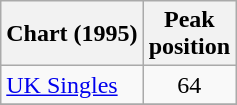<table class="wikitable">
<tr>
<th>Chart (1995)</th>
<th>Peak<br>position</th>
</tr>
<tr>
<td><a href='#'>UK Singles</a></td>
<td align="center">64</td>
</tr>
<tr>
</tr>
</table>
